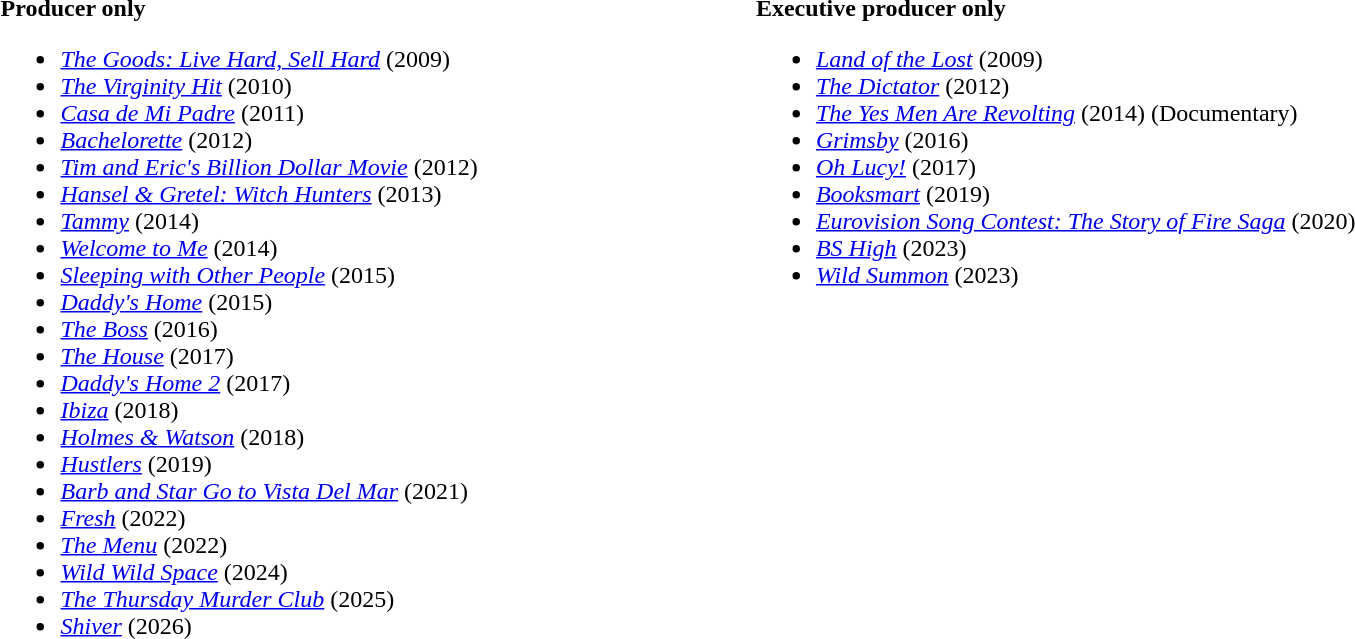<table style="width:100%;">
<tr style="vertical-align:top;">
<td width="40%"><br><strong>Producer only</strong><ul><li><em><a href='#'>The Goods: Live Hard, Sell Hard</a></em> (2009)</li><li><em><a href='#'>The Virginity Hit</a></em> (2010)</li><li><em><a href='#'>Casa de Mi Padre</a></em> (2011)</li><li><em><a href='#'>Bachelorette</a></em> (2012)</li><li><em><a href='#'>Tim and Eric's Billion Dollar Movie</a></em> (2012)</li><li><em><a href='#'>Hansel & Gretel: Witch Hunters</a></em> (2013)</li><li><em><a href='#'>Tammy</a></em> (2014)</li><li><em><a href='#'>Welcome to Me</a></em> (2014)</li><li><em><a href='#'>Sleeping with Other People</a></em> (2015)</li><li><em><a href='#'>Daddy's Home</a></em> (2015)</li><li><em><a href='#'>The Boss</a></em> (2016)</li><li><em><a href='#'>The House</a></em> (2017)</li><li><em><a href='#'>Daddy's Home 2</a></em> (2017)</li><li><em><a href='#'>Ibiza</a></em> (2018)</li><li><em><a href='#'>Holmes & Watson</a></em> (2018)</li><li><em><a href='#'>Hustlers</a></em> (2019)</li><li><em><a href='#'>Barb and Star Go to Vista Del Mar</a></em> (2021)</li><li><em><a href='#'>Fresh</a></em> (2022)</li><li><em><a href='#'>The Menu</a></em> (2022)</li><li><em><a href='#'>Wild Wild Space</a></em> (2024)</li><li><em><a href='#'>The Thursday Murder Club</a></em> (2025)</li><li><em><a href='#'>Shiver</a></em> (2026)</li></ul></td>
<td width="60%"><br><strong>Executive producer only</strong><ul><li><em><a href='#'>Land of the Lost</a></em> (2009)</li><li><em><a href='#'>The Dictator</a></em> (2012)</li><li><em><a href='#'>The Yes Men Are Revolting</a></em> (2014) (Documentary)</li><li><em><a href='#'>Grimsby</a></em> (2016)</li><li><em><a href='#'>Oh Lucy!</a></em> (2017)</li><li><em><a href='#'>Booksmart</a></em> (2019)</li><li><em><a href='#'>Eurovision Song Contest: The Story of Fire Saga</a></em> (2020)</li><li><em><a href='#'>BS High</a></em> (2023)</li><li><em><a href='#'>Wild Summon</a></em> (2023)</li></ul></td>
<td width="50%"></td>
</tr>
</table>
